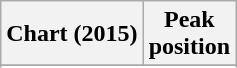<table class="wikitable sortable plainrowheaders" style="text-align:center">
<tr>
<th scope="col">Chart (2015)</th>
<th scope="col">Peak<br>position</th>
</tr>
<tr>
</tr>
<tr>
</tr>
</table>
